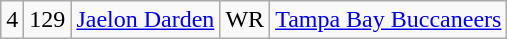<table class="wikitable" style="text-align:center">
<tr>
<td>4</td>
<td>129</td>
<td><a href='#'>Jaelon Darden</a></td>
<td>WR</td>
<td><a href='#'>Tampa Bay Buccaneers</a></td>
</tr>
</table>
